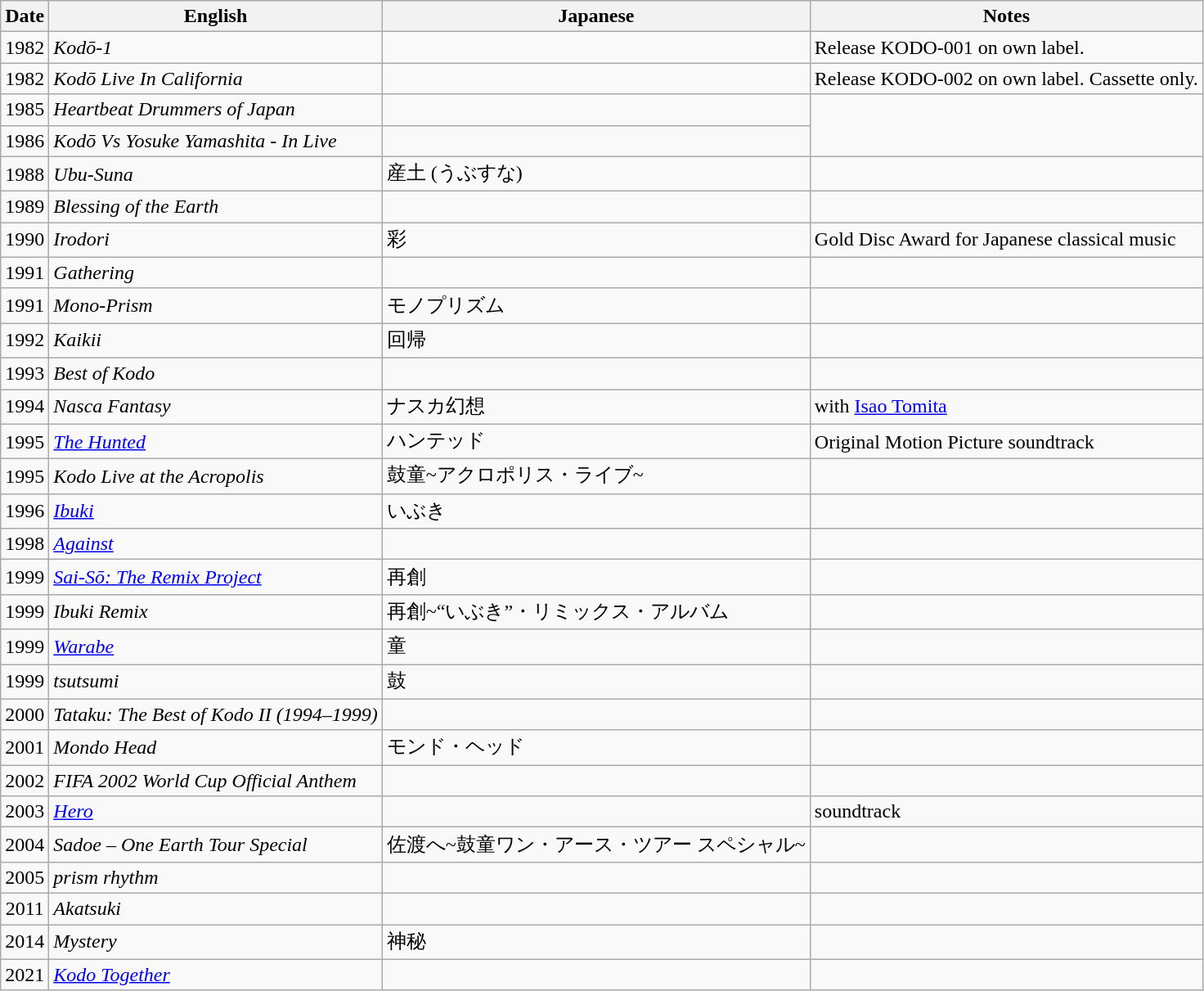<table class="wikitable sortable" border="1">
<tr>
<th>Date</th>
<th>English</th>
<th>Japanese</th>
<th>Notes</th>
</tr>
<tr>
<td align="center">1982</td>
<td><em>Kodō-1</em></td>
<td></td>
<td>Release KODO-001 on own label.</td>
</tr>
<tr>
<td align="center">1982</td>
<td><em>Kodō Live In California</em></td>
<td></td>
<td>Release KODO-002 on own label. Cassette only.</td>
</tr>
<tr>
<td align="center">1985</td>
<td><em>Heartbeat Drummers of Japan</em></td>
<td></td>
</tr>
<tr>
<td align="center">1986</td>
<td><em> Kodō Vs Yosuke Yamashita - In Live</em></td>
<td></td>
</tr>
<tr>
<td align="center">1988</td>
<td><em>Ubu-Suna</em></td>
<td>産土 (うぶすな)</td>
<td></td>
</tr>
<tr>
<td align="center">1989</td>
<td><em>Blessing of the Earth</em></td>
<td></td>
<td></td>
</tr>
<tr>
<td align="center">1990</td>
<td><em>Irodori</em></td>
<td>彩</td>
<td>Gold Disc Award for Japanese classical music</td>
</tr>
<tr>
<td align="center">1991</td>
<td><em>Gathering</em></td>
<td></td>
<td></td>
</tr>
<tr>
<td align="center">1991</td>
<td><em>Mono-Prism</em></td>
<td>モノプリズム</td>
<td></td>
</tr>
<tr>
<td align="center">1992</td>
<td><em>Kaikii</em></td>
<td>回帰</td>
<td></td>
</tr>
<tr>
<td align="center">1993</td>
<td><em>Best of Kodo</em></td>
<td></td>
<td></td>
</tr>
<tr>
<td align="center">1994</td>
<td><em>Nasca Fantasy</em></td>
<td>ナスカ幻想</td>
<td>with <a href='#'>Isao Tomita</a></td>
</tr>
<tr>
<td align="center">1995</td>
<td><em><a href='#'>The Hunted</a></em></td>
<td>ハンテッド</td>
<td>Original Motion Picture soundtrack</td>
</tr>
<tr>
<td align="center">1995</td>
<td><em>Kodo Live at the Acropolis</em></td>
<td>鼓童~アクロポリス・ライブ~</td>
<td></td>
</tr>
<tr>
<td align="center">1996</td>
<td><em><a href='#'>Ibuki</a></em></td>
<td>いぶき</td>
<td></td>
</tr>
<tr>
<td align="center">1998</td>
<td><em><a href='#'>Against</a></em></td>
<td></td>
<td></td>
</tr>
<tr>
<td align="center">1999</td>
<td><em><a href='#'>Sai-Sō: The Remix Project</a></em></td>
<td>再創</td>
<td></td>
</tr>
<tr>
<td align="center">1999</td>
<td><em>Ibuki Remix</em></td>
<td>再創~“いぶき”・リミックス・アルバム</td>
<td></td>
</tr>
<tr>
<td align="center">1999</td>
<td><em><a href='#'>Warabe</a></em></td>
<td>童</td>
<td></td>
</tr>
<tr>
<td align="center">1999</td>
<td><em>tsutsumi</em></td>
<td>鼓</td>
<td></td>
</tr>
<tr>
<td align="center">2000</td>
<td><em>Tataku: The Best of Kodo II (1994–1999)</em></td>
<td></td>
<td></td>
</tr>
<tr>
<td align="center">2001</td>
<td><em>Mondo Head</em></td>
<td>モンド・ヘッド</td>
<td></td>
</tr>
<tr>
<td align="center">2002</td>
<td><em>FIFA 2002 World Cup Official Anthem</em></td>
<td></td>
<td></td>
</tr>
<tr>
<td align="center">2003</td>
<td><em><a href='#'>Hero</a></em></td>
<td></td>
<td>soundtrack</td>
</tr>
<tr>
<td align="center">2004</td>
<td><em>Sadoe – One Earth Tour Special</em></td>
<td>佐渡へ~鼓童ワン・アース・ツアー スペシャル~</td>
<td></td>
</tr>
<tr>
<td align="center">2005</td>
<td><em>prism rhythm</em></td>
<td></td>
<td></td>
</tr>
<tr>
<td align="center">2011</td>
<td><em>Akatsuki</em></td>
<td></td>
<td></td>
</tr>
<tr>
<td align="center">2014</td>
<td><em>Mystery</em></td>
<td>神秘</td>
<td></td>
</tr>
<tr>
<td align="center">2021</td>
<td><em><a href='#'>Kodo Together</a></em></td>
<td></td>
<td></td>
</tr>
</table>
